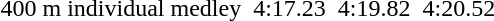<table>
<tr>
<td>400 m individual medley</td>
<td></td>
<td>4:17.23</td>
<td></td>
<td>4:19.82</td>
<td></td>
<td>4:20.52</td>
</tr>
</table>
